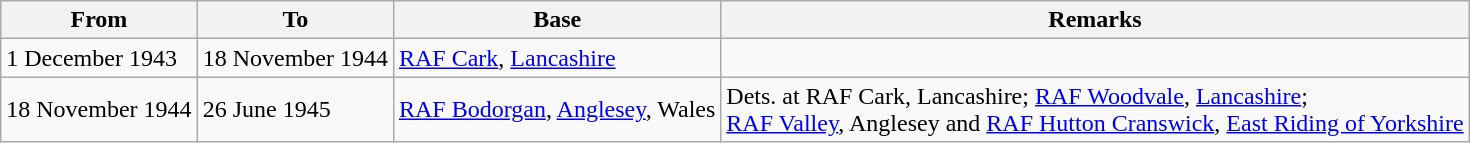<table class="wikitable">
<tr>
<th>From</th>
<th>To</th>
<th>Base</th>
<th>Remarks</th>
</tr>
<tr>
<td>1 December 1943</td>
<td>18 November 1944</td>
<td><a href='#'>RAF Cark</a>, <a href='#'>Lancashire</a></td>
<td></td>
</tr>
<tr>
<td>18 November 1944</td>
<td>26 June 1945</td>
<td><a href='#'>RAF Bodorgan</a>, <a href='#'>Anglesey</a>, Wales</td>
<td>Dets. at RAF Cark, Lancashire; <a href='#'>RAF Woodvale</a>, <a href='#'>Lancashire</a>;<br> <a href='#'>RAF Valley</a>, Anglesey and <a href='#'>RAF Hutton Cranswick</a>, <a href='#'>East Riding of Yorkshire</a></td>
</tr>
</table>
